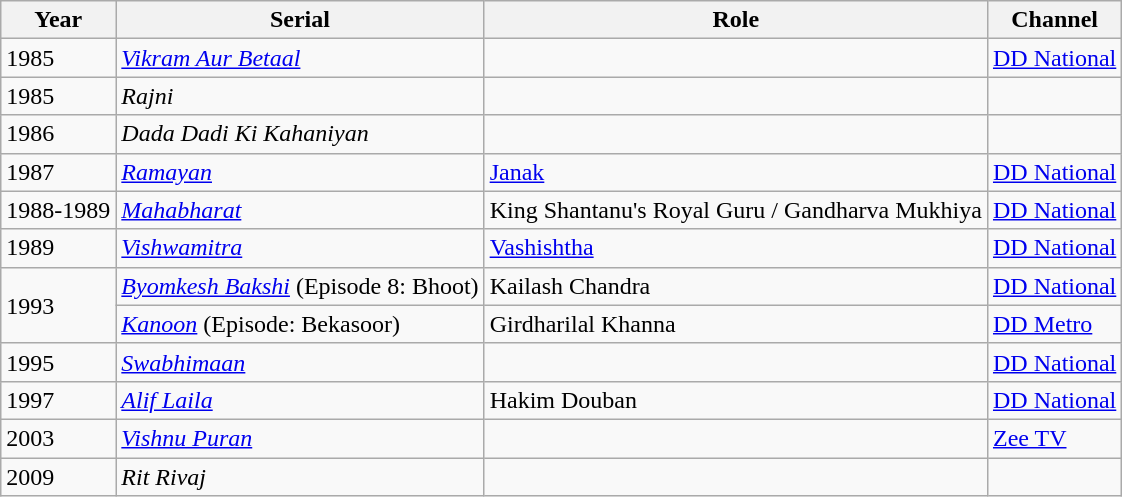<table class="wikitable sortable">
<tr>
<th>Year</th>
<th>Serial</th>
<th>Role</th>
<th>Channel</th>
</tr>
<tr>
<td>1985</td>
<td><em><a href='#'>Vikram Aur Betaal</a></em></td>
<td></td>
<td><a href='#'>DD National</a></td>
</tr>
<tr>
<td>1985</td>
<td><em>Rajni</em></td>
<td></td>
<td></td>
</tr>
<tr>
<td>1986</td>
<td><em>Dada Dadi Ki Kahaniyan</em></td>
<td></td>
<td></td>
</tr>
<tr>
<td>1987</td>
<td><em><a href='#'>Ramayan</a></em></td>
<td><a href='#'>Janak</a></td>
<td><a href='#'>DD National</a></td>
</tr>
<tr>
<td>1988-1989</td>
<td><em><a href='#'>Mahabharat</a></em></td>
<td>King Shantanu's Royal Guru / Gandharva Mukhiya</td>
<td><a href='#'>DD National</a></td>
</tr>
<tr>
<td>1989</td>
<td><em><a href='#'>Vishwamitra</a></em></td>
<td><a href='#'>Vashishtha</a></td>
<td><a href='#'>DD National</a></td>
</tr>
<tr>
<td rowspan="2">1993</td>
<td><em><a href='#'>Byomkesh Bakshi</a></em> (Episode 8: Bhoot)</td>
<td>Kailash Chandra</td>
<td><a href='#'>DD National</a></td>
</tr>
<tr>
<td><em><a href='#'>Kanoon</a></em> (Episode: Bekasoor)</td>
<td>Girdharilal Khanna</td>
<td><a href='#'>DD Metro</a></td>
</tr>
<tr>
<td>1995</td>
<td><em><a href='#'>Swabhimaan</a></em></td>
<td></td>
<td><a href='#'>DD National</a></td>
</tr>
<tr>
<td>1997</td>
<td><em><a href='#'>Alif Laila</a></em></td>
<td>Hakim Douban</td>
<td><a href='#'>DD National</a></td>
</tr>
<tr>
<td>2003</td>
<td><em><a href='#'>Vishnu Puran</a></em></td>
<td></td>
<td><a href='#'>Zee TV</a></td>
</tr>
<tr>
<td>2009</td>
<td><em>Rit Rivaj</em></td>
<td></td>
<td></td>
</tr>
</table>
